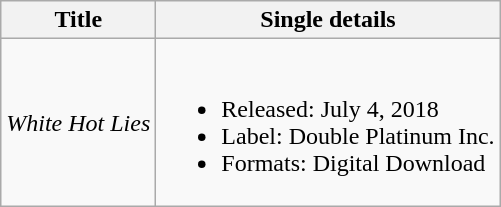<table class="wikitable">
<tr>
<th>Title</th>
<th>Single details</th>
</tr>
<tr>
<td><em>White Hot Lies</em></td>
<td><br><ul><li>Released: July 4, 2018</li><li>Label: Double Platinum Inc.</li><li>Formats: Digital Download</li></ul></td>
</tr>
</table>
